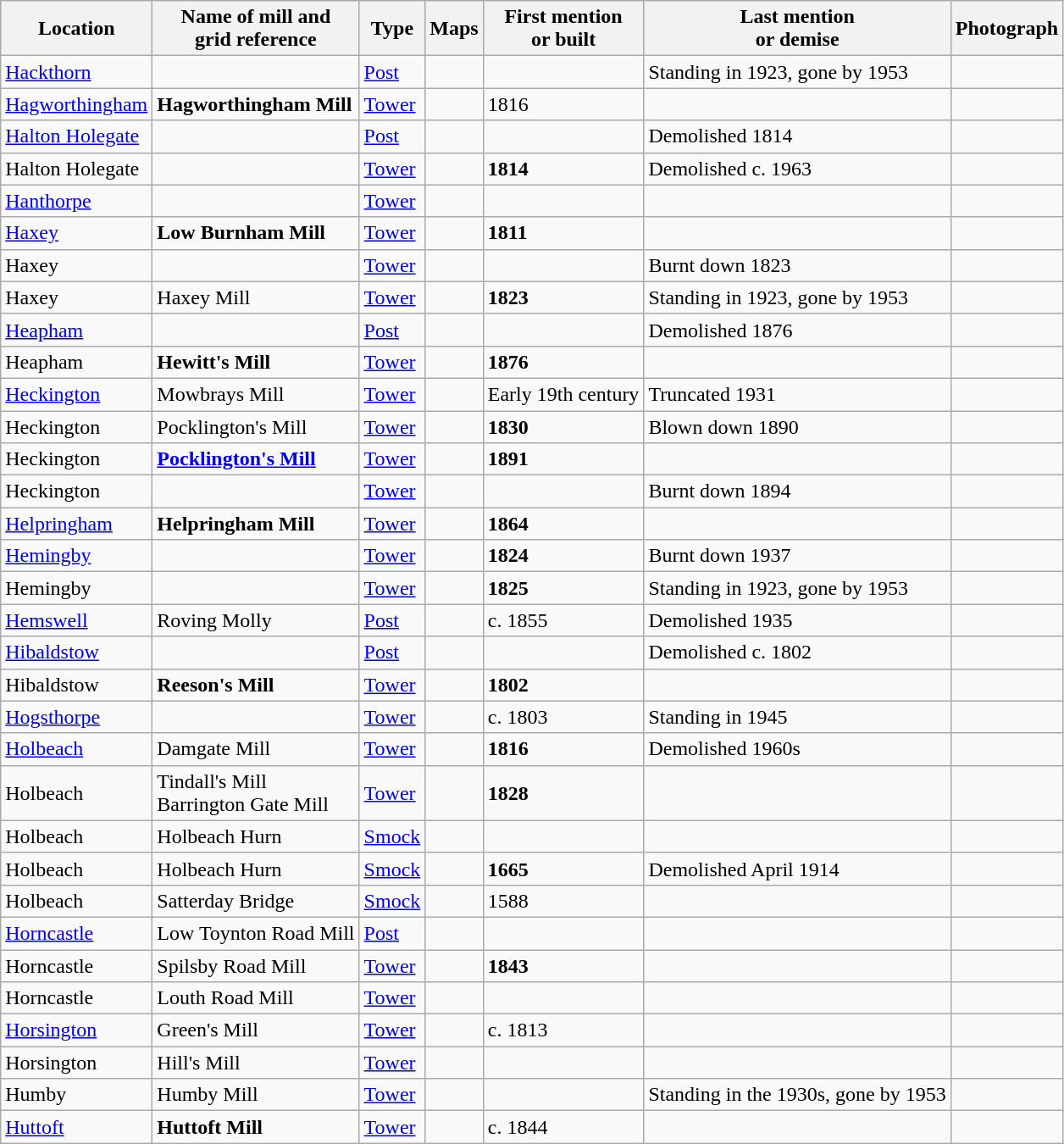<table class="wikitable">
<tr>
<th>Location</th>
<th>Name of mill and<br>grid reference</th>
<th>Type</th>
<th>Maps</th>
<th>First mention<br>or built</th>
<th>Last mention<br> or demise</th>
<th>Photograph</th>
</tr>
<tr>
<td><a href='#'>Hackthorn</a></td>
<td></td>
<td><a href='#'>Post</a></td>
<td></td>
<td></td>
<td>Standing in 1923, gone by 1953</td>
<td></td>
</tr>
<tr>
<td><a href='#'>Hagworthingham</a></td>
<td><strong>Hagworthingham Mill</strong><br></td>
<td><a href='#'>Tower</a></td>
<td></td>
<td>1816</td>
<td></td>
<td></td>
</tr>
<tr>
<td><a href='#'>Halton Holegate</a></td>
<td></td>
<td><a href='#'>Post</a></td>
<td></td>
<td></td>
<td>Demolished 1814</td>
<td></td>
</tr>
<tr>
<td>Halton Holegate</td>
<td></td>
<td><a href='#'>Tower</a></td>
<td></td>
<td><strong>1814</strong></td>
<td>Demolished c. 1963</td>
<td></td>
</tr>
<tr>
<td><a href='#'>Hanthorpe</a></td>
<td></td>
<td><a href='#'>Tower</a></td>
<td></td>
<td></td>
<td></td>
<td></td>
</tr>
<tr>
<td><a href='#'>Haxey</a></td>
<td><strong>Low Burnham Mill</strong><br></td>
<td><a href='#'>Tower</a></td>
<td></td>
<td><strong>1811</strong></td>
<td></td>
<td></td>
</tr>
<tr>
<td>Haxey</td>
<td></td>
<td><a href='#'>Tower</a></td>
<td></td>
<td></td>
<td>Burnt down 1823</td>
<td></td>
</tr>
<tr>
<td>Haxey</td>
<td>Haxey Mill<br></td>
<td><a href='#'>Tower</a></td>
<td></td>
<td><strong>1823</strong></td>
<td>Standing in 1923, gone by 1953<br></td>
<td></td>
</tr>
<tr>
<td><a href='#'>Heapham</a></td>
<td></td>
<td><a href='#'>Post</a></td>
<td></td>
<td></td>
<td>Demolished 1876</td>
<td></td>
</tr>
<tr>
<td>Heapham</td>
<td><strong>Hewitt's Mill</strong><br></td>
<td><a href='#'>Tower</a></td>
<td></td>
<td><strong>1876</strong></td>
<td></td>
<td></td>
</tr>
<tr>
<td><a href='#'>Heckington</a></td>
<td>Mowbrays Mill<br></td>
<td><a href='#'>Tower</a></td>
<td></td>
<td>Early 19th century</td>
<td>Truncated 1931<br></td>
<td></td>
</tr>
<tr>
<td>Heckington</td>
<td>Pocklington's Mill</td>
<td><a href='#'>Tower</a></td>
<td></td>
<td><strong>1830</strong></td>
<td>Blown down 1890</td>
<td></td>
</tr>
<tr>
<td>Heckington</td>
<td><strong><a href='#'>Pocklington's Mill</a></strong><br></td>
<td><a href='#'>Tower</a></td>
<td></td>
<td><strong>1891</strong></td>
<td></td>
<td></td>
</tr>
<tr>
<td>Heckington</td>
<td></td>
<td><a href='#'>Tower</a></td>
<td></td>
<td></td>
<td>Burnt down 1894</td>
<td></td>
</tr>
<tr>
<td><a href='#'>Helpringham</a></td>
<td><strong>Helpringham Mill</strong><br></td>
<td><a href='#'>Tower</a></td>
<td></td>
<td><strong>1864</strong></td>
<td></td>
<td></td>
</tr>
<tr>
<td><a href='#'>Hemingby</a></td>
<td></td>
<td><a href='#'>Tower</a></td>
<td></td>
<td><strong>1824</strong></td>
<td>Burnt down 1937<br></td>
<td></td>
</tr>
<tr>
<td>Hemingby</td>
<td></td>
<td><a href='#'>Tower</a></td>
<td></td>
<td><strong>1825</strong></td>
<td>Standing in 1923, gone by 1953</td>
<td></td>
</tr>
<tr>
<td><a href='#'>Hemswell</a></td>
<td>Roving Molly</td>
<td><a href='#'>Post</a></td>
<td></td>
<td>c. 1855</td>
<td>Demolished 1935</td>
<td></td>
</tr>
<tr>
<td><a href='#'>Hibaldstow</a></td>
<td></td>
<td><a href='#'>Post</a></td>
<td></td>
<td></td>
<td>Demolished c. 1802</td>
<td></td>
</tr>
<tr>
<td>Hibaldstow</td>
<td><strong>Reeson's Mill</strong><br></td>
<td><a href='#'>Tower</a></td>
<td></td>
<td><strong>1802</strong></td>
<td></td>
<td></td>
</tr>
<tr>
<td><a href='#'>Hogsthorpe</a></td>
<td></td>
<td><a href='#'>Tower</a></td>
<td></td>
<td>c. 1803</td>
<td>Standing in 1945<br></td>
<td></td>
</tr>
<tr>
<td><a href='#'>Holbeach</a></td>
<td>Damgate Mill<br></td>
<td><a href='#'>Tower</a></td>
<td></td>
<td><strong>1816</strong></td>
<td>Demolished 1960s</td>
<td></td>
</tr>
<tr>
<td>Holbeach</td>
<td>Tindall's Mill<br>Barrington Gate Mill<br></td>
<td><a href='#'>Tower</a></td>
<td></td>
<td><strong>1828</strong></td>
<td></td>
<td></td>
</tr>
<tr>
<td>Holbeach</td>
<td>Holbeach Hurn</td>
<td><a href='#'>Smock</a></td>
<td></td>
<td></td>
<td></td>
<td></td>
</tr>
<tr>
<td>Holbeach</td>
<td>Holbeach Hurn</td>
<td><a href='#'>Smock</a></td>
<td></td>
<td><strong>1665</strong></td>
<td>Demolished April 1914</td>
<td></td>
</tr>
<tr>
<td>Holbeach</td>
<td>Satterday Bridge</td>
<td><a href='#'>Smock</a></td>
<td></td>
<td>1588</td>
<td></td>
<td></td>
</tr>
<tr>
<td><a href='#'>Horncastle</a></td>
<td>Low Toynton Road Mill</td>
<td><a href='#'>Post</a></td>
<td></td>
<td></td>
<td></td>
<td></td>
</tr>
<tr>
<td>Horncastle</td>
<td>Spilsby Road Mill<br></td>
<td><a href='#'>Tower</a></td>
<td></td>
<td><strong>1843</strong></td>
<td></td>
<td></td>
</tr>
<tr>
<td>Horncastle</td>
<td>Louth Road Mill</td>
<td><a href='#'>Tower</a></td>
<td></td>
<td></td>
<td></td>
<td></td>
</tr>
<tr>
<td><a href='#'>Horsington</a></td>
<td>Green's Mill<br></td>
<td><a href='#'>Tower</a></td>
<td></td>
<td>c. 1813</td>
<td></td>
<td></td>
</tr>
<tr>
<td>Horsington</td>
<td>Hill's Mill<br></td>
<td><a href='#'>Tower</a></td>
<td></td>
<td></td>
<td></td>
<td></td>
</tr>
<tr>
<td>Humby</td>
<td>Humby Mill<br></td>
<td><a href='#'>Tower</a></td>
<td></td>
<td></td>
<td>Standing in the 1930s, gone by 1953</td>
<td></td>
</tr>
<tr>
<td><a href='#'>Huttoft</a></td>
<td><strong>Huttoft Mill</strong><br></td>
<td><a href='#'>Tower</a></td>
<td></td>
<td>c. 1844</td>
<td></td>
<td></td>
</tr>
</table>
